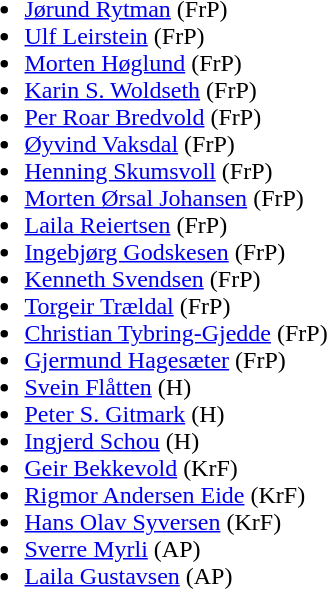<table>
<tr>
<td valign="top"><br><ul><li><a href='#'>Jørund Rytman</a> (FrP)</li><li><a href='#'>Ulf Leirstein</a> (FrP)</li><li><a href='#'>Morten Høglund</a> (FrP)</li><li><a href='#'>Karin S. Woldseth</a> (FrP)</li><li><a href='#'>Per Roar Bredvold</a> (FrP)</li><li><a href='#'>Øyvind Vaksdal</a> (FrP)</li><li><a href='#'>Henning Skumsvoll</a> (FrP)</li><li><a href='#'>Morten Ørsal Johansen</a> (FrP)</li><li><a href='#'>Laila Reiertsen</a> (FrP)</li><li><a href='#'>Ingebjørg Godskesen</a> (FrP)</li><li><a href='#'>Kenneth Svendsen</a> (FrP)</li><li><a href='#'>Torgeir Trældal</a> (FrP)</li><li><a href='#'>Christian Tybring-Gjedde</a> (FrP)</li><li><a href='#'>Gjermund Hagesæter</a> (FrP)</li><li><a href='#'>Svein Flåtten</a> (H)</li><li><a href='#'>Peter S. Gitmark</a> (H)</li><li><a href='#'>Ingjerd Schou</a> (H)</li><li><a href='#'>Geir Bekkevold</a> (KrF)</li><li><a href='#'>Rigmor Andersen Eide</a> (KrF)</li><li><a href='#'>Hans Olav Syversen</a> (KrF)</li><li><a href='#'>Sverre Myrli</a> (AP)</li><li><a href='#'>Laila Gustavsen</a> (AP)</li></ul></td>
</tr>
</table>
